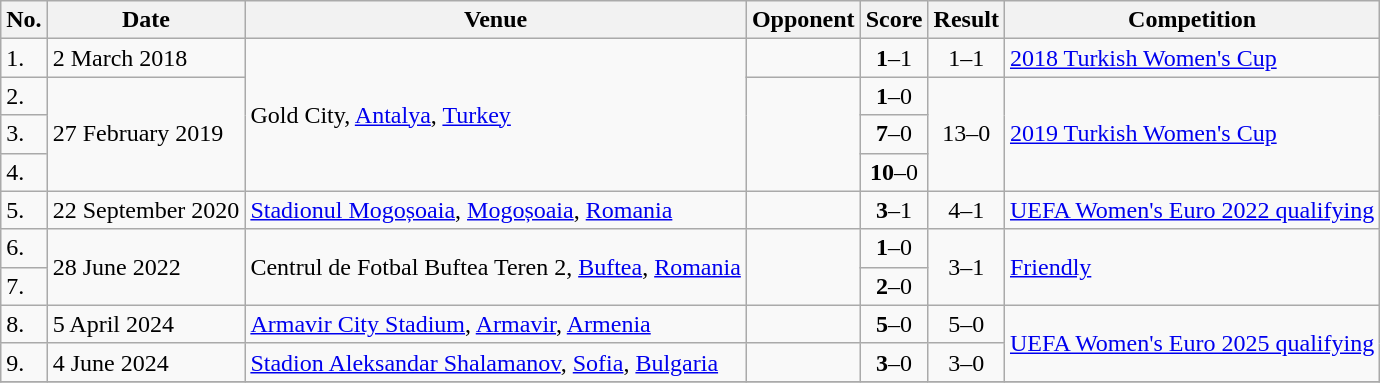<table class="wikitable">
<tr>
<th>No.</th>
<th>Date</th>
<th>Venue</th>
<th>Opponent</th>
<th>Score</th>
<th>Result</th>
<th>Competition</th>
</tr>
<tr>
<td>1.</td>
<td>2 March 2018</td>
<td rowspan=4>Gold City, <a href='#'>Antalya</a>, <a href='#'>Turkey</a></td>
<td></td>
<td align=center><strong>1</strong>–1</td>
<td align=center>1–1</td>
<td><a href='#'>2018 Turkish Women's Cup</a></td>
</tr>
<tr>
<td>2.</td>
<td rowspan=3>27 February 2019</td>
<td rowspan=3></td>
<td align=center><strong>1</strong>–0</td>
<td rowspan=3 align=center>13–0</td>
<td rowspan=3><a href='#'>2019 Turkish Women's Cup</a></td>
</tr>
<tr>
<td>3.</td>
<td align=center><strong>7</strong>–0</td>
</tr>
<tr>
<td>4.</td>
<td align=center><strong>10</strong>–0</td>
</tr>
<tr>
<td>5.</td>
<td>22 September 2020</td>
<td><a href='#'>Stadionul Mogoșoaia</a>, <a href='#'>Mogoșoaia</a>, <a href='#'>Romania</a></td>
<td></td>
<td align=center><strong>3</strong>–1</td>
<td align=center>4–1</td>
<td><a href='#'>UEFA Women's Euro 2022 qualifying</a></td>
</tr>
<tr>
<td>6.</td>
<td rowspan=2>28 June 2022</td>
<td rowspan=2>Centrul de Fotbal Buftea Teren 2, <a href='#'>Buftea</a>, <a href='#'>Romania</a></td>
<td rowspan=2></td>
<td align=center><strong>1</strong>–0</td>
<td rowspan=2 align=center>3–1</td>
<td rowspan=2><a href='#'>Friendly</a></td>
</tr>
<tr>
<td>7.</td>
<td align=center><strong>2</strong>–0</td>
</tr>
<tr>
<td>8.</td>
<td>5 April 2024</td>
<td><a href='#'>Armavir City Stadium</a>, <a href='#'>Armavir</a>, <a href='#'>Armenia</a></td>
<td></td>
<td align=center><strong>5</strong>–0</td>
<td align=center>5–0</td>
<td rowspan=2><a href='#'>UEFA Women's Euro 2025 qualifying</a></td>
</tr>
<tr>
<td>9.</td>
<td>4 June 2024</td>
<td><a href='#'>Stadion Aleksandar Shalamanov</a>, <a href='#'>Sofia</a>, <a href='#'>Bulgaria</a></td>
<td></td>
<td align=center><strong>3</strong>–0</td>
<td align=center>3–0</td>
</tr>
<tr>
</tr>
</table>
